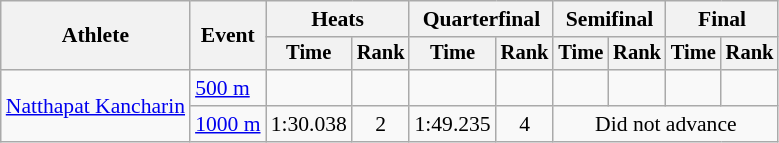<table class="wikitable" style="font-size:90%">
<tr>
<th rowspan=2>Athlete</th>
<th rowspan=2>Event</th>
<th colspan=2>Heats</th>
<th colspan=2>Quarterfinal</th>
<th colspan=2>Semifinal</th>
<th colspan=2>Final</th>
</tr>
<tr style="font-size:95%">
<th>Time</th>
<th>Rank</th>
<th>Time</th>
<th>Rank</th>
<th>Time</th>
<th>Rank</th>
<th>Time</th>
<th>Rank</th>
</tr>
<tr align=center>
<td align=left rowspan=2><a href='#'>Natthapat Kancharin</a></td>
<td align=left><a href='#'>500 m</a></td>
<td></td>
<td></td>
<td></td>
<td></td>
<td></td>
<td></td>
<td></td>
<td></td>
</tr>
<tr align=center>
<td align=left><a href='#'>1000 m</a></td>
<td>1:30.038</td>
<td>2</td>
<td>1:49.235</td>
<td>4</td>
<td colspan=4>Did not advance</td>
</tr>
</table>
